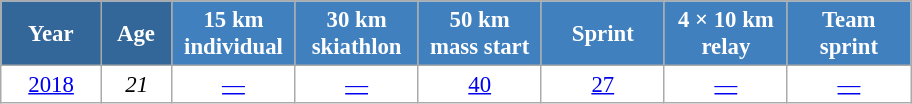<table class="wikitable" style="font-size:95%; text-align:center; border:grey solid 1px; border-collapse:collapse; background:#ffffff;">
<tr>
<th style="background-color:#369; color:white; width:60px;"> Year </th>
<th style="background-color:#369; color:white; width:40px;"> Age </th>
<th style="background-color:#4180be; color:white; width:75px;"> 15 km <br> individual </th>
<th style="background-color:#4180be; color:white; width:75px;"> 30 km <br> skiathlon </th>
<th style="background-color:#4180be; color:white; width:75px;"> 50 km <br> mass start </th>
<th style="background-color:#4180be; color:white; width:75px;"> Sprint </th>
<th style="background-color:#4180be; color:white; width:75px;"> 4 × 10 km <br> relay </th>
<th style="background-color:#4180be; color:white; width:75px;"> Team <br> sprint </th>
</tr>
<tr>
<td><a href='#'>2018</a></td>
<td><em>21</em></td>
<td><a href='#'>—</a></td>
<td><a href='#'>—</a></td>
<td><a href='#'>40</a></td>
<td><a href='#'>27</a></td>
<td><a href='#'>—</a></td>
<td><a href='#'>—</a></td>
</tr>
</table>
